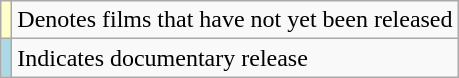<table class="wikitable">
<tr>
<td style="background:#ffc;"></td>
<td>Denotes films that have not yet been released</td>
</tr>
<tr>
<td style="background:#add8e6;"></td>
<td>Indicates documentary release</td>
</tr>
</table>
